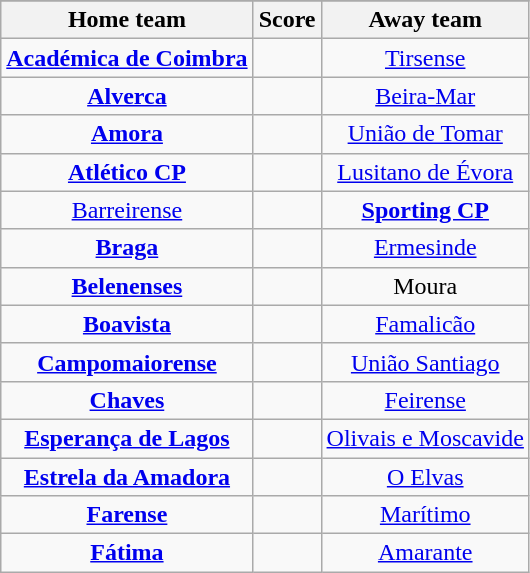<table class="wikitable" style="text-align: center">
<tr>
</tr>
<tr>
<th>Home team</th>
<th>Score</th>
<th>Away team</th>
</tr>
<tr>
<td><strong><a href='#'>Académica de Coimbra</a></strong> </td>
<td></td>
<td><a href='#'>Tirsense</a> </td>
</tr>
<tr>
<td><strong><a href='#'>Alverca</a></strong> </td>
<td></td>
<td><a href='#'>Beira-Mar</a> </td>
</tr>
<tr>
<td><strong><a href='#'>Amora</a></strong> </td>
<td></td>
<td><a href='#'>União de Tomar</a> </td>
</tr>
<tr>
<td><strong><a href='#'>Atlético CP</a></strong> </td>
<td></td>
<td><a href='#'>Lusitano de Évora</a> </td>
</tr>
<tr>
<td><a href='#'>Barreirense</a> </td>
<td></td>
<td><strong><a href='#'>Sporting CP</a></strong> </td>
</tr>
<tr>
<td><strong><a href='#'>Braga</a></strong> </td>
<td></td>
<td><a href='#'>Ermesinde</a> </td>
</tr>
<tr>
<td><strong><a href='#'>Belenenses</a></strong> </td>
<td></td>
<td>Moura </td>
</tr>
<tr>
<td><strong><a href='#'>Boavista</a></strong> </td>
<td></td>
<td><a href='#'>Famalicão</a> </td>
</tr>
<tr>
<td><strong><a href='#'>Campomaiorense</a></strong> </td>
<td></td>
<td><a href='#'>União Santiago</a> </td>
</tr>
<tr>
<td><strong><a href='#'>Chaves</a></strong> </td>
<td></td>
<td><a href='#'>Feirense</a> </td>
</tr>
<tr>
<td><strong><a href='#'>Esperança de Lagos</a></strong> </td>
<td></td>
<td><a href='#'>Olivais e Moscavide</a> </td>
</tr>
<tr>
<td><strong><a href='#'>Estrela da Amadora</a></strong> </td>
<td></td>
<td><a href='#'>O Elvas</a> </td>
</tr>
<tr>
<td><strong><a href='#'>Farense</a></strong> </td>
<td></td>
<td><a href='#'>Marítimo</a> </td>
</tr>
<tr>
<td><strong><a href='#'>Fátima</a></strong> </td>
<td></td>
<td><a href='#'>Amarante</a> </td>
</tr>
</table>
